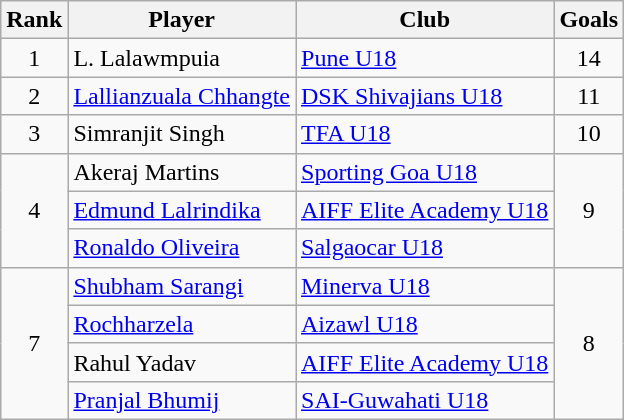<table class="wikitable" style="text-align:center">
<tr>
<th>Rank</th>
<th>Player</th>
<th>Club</th>
<th>Goals</th>
</tr>
<tr>
<td>1</td>
<td align="left"> L. Lalawmpuia</td>
<td align="left"><a href='#'>Pune U18</a></td>
<td align="center">14</td>
</tr>
<tr>
<td>2</td>
<td align="left"> <a href='#'>Lallianzuala Chhangte</a></td>
<td align="left"><a href='#'>DSK Shivajians U18</a></td>
<td>11</td>
</tr>
<tr>
<td>3</td>
<td align="left"> Simranjit Singh</td>
<td align="left"><a href='#'>TFA U18</a></td>
<td>10</td>
</tr>
<tr>
<td rowspan="3">4</td>
<td align="left"> Akeraj Martins</td>
<td align="left"><a href='#'>Sporting Goa U18</a></td>
<td align="center" rowspan="3">9</td>
</tr>
<tr>
<td align="left"> <a href='#'>Edmund Lalrindika</a></td>
<td align="left"><a href='#'>AIFF Elite Academy U18</a></td>
</tr>
<tr>
<td align="left"> <a href='#'>Ronaldo Oliveira</a></td>
<td align="left"><a href='#'>Salgaocar U18</a></td>
</tr>
<tr>
<td rowspan="4">7</td>
<td align="left"> <a href='#'>Shubham Sarangi</a></td>
<td align="left"><a href='#'>Minerva U18</a></td>
<td align="center" rowspan="4">8</td>
</tr>
<tr>
<td align="left"> <a href='#'>Rochharzela</a></td>
<td align="left"><a href='#'>Aizawl U18</a></td>
</tr>
<tr>
<td align="left"> Rahul Yadav</td>
<td align="left"><a href='#'>AIFF Elite Academy U18</a></td>
</tr>
<tr>
<td align="left"> <a href='#'>Pranjal Bhumij</a></td>
<td align="left"><a href='#'>SAI-Guwahati U18</a></td>
</tr>
</table>
